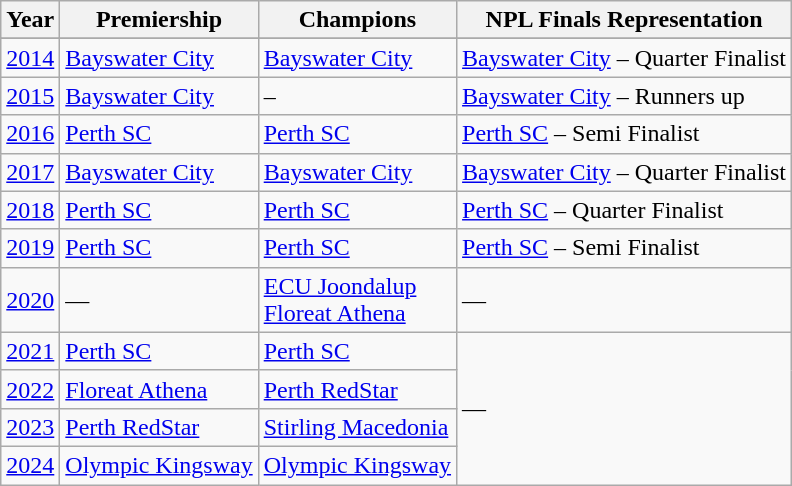<table class="wikitable">
<tr>
<th>Year</th>
<th>Premiership</th>
<th>Champions</th>
<th>NPL Finals Representation</th>
</tr>
<tr>
</tr>
<tr>
<td><a href='#'>2014</a></td>
<td><a href='#'>Bayswater City</a></td>
<td><a href='#'>Bayswater City</a></td>
<td><a href='#'>Bayswater City</a> – Quarter Finalist</td>
</tr>
<tr>
<td><a href='#'>2015</a></td>
<td><a href='#'>Bayswater City</a></td>
<td>–</td>
<td><a href='#'>Bayswater City</a> – Runners up</td>
</tr>
<tr>
<td><a href='#'>2016</a></td>
<td><a href='#'>Perth SC</a></td>
<td><a href='#'>Perth SC</a></td>
<td><a href='#'>Perth SC</a> – Semi Finalist</td>
</tr>
<tr>
<td><a href='#'>2017</a></td>
<td><a href='#'>Bayswater City</a></td>
<td><a href='#'>Bayswater City</a></td>
<td><a href='#'>Bayswater City</a> – Quarter Finalist</td>
</tr>
<tr>
<td><a href='#'>2018</a></td>
<td><a href='#'>Perth SC</a></td>
<td><a href='#'>Perth SC</a></td>
<td><a href='#'>Perth SC</a> – Quarter Finalist</td>
</tr>
<tr>
<td><a href='#'>2019</a></td>
<td><a href='#'>Perth SC</a></td>
<td><a href='#'>Perth SC</a></td>
<td><a href='#'>Perth SC</a> – Semi Finalist</td>
</tr>
<tr>
<td><a href='#'>2020</a></td>
<td>—</td>
<td><a href='#'>ECU Joondalup</a> <br> <a href='#'>Floreat Athena</a></td>
<td>—</td>
</tr>
<tr>
<td><a href='#'>2021</a></td>
<td><a href='#'>Perth SC</a></td>
<td><a href='#'>Perth SC</a></td>
<td rowspan=4>—</td>
</tr>
<tr>
<td><a href='#'>2022</a></td>
<td><a href='#'>Floreat Athena</a></td>
<td><a href='#'>Perth RedStar</a></td>
</tr>
<tr>
<td><a href='#'>2023</a></td>
<td><a href='#'>Perth RedStar</a></td>
<td><a href='#'>Stirling Macedonia</a></td>
</tr>
<tr>
<td><a href='#'>2024</a></td>
<td><a href='#'>Olympic Kingsway</a></td>
<td><a href='#'>Olympic Kingsway</a></td>
</tr>
</table>
